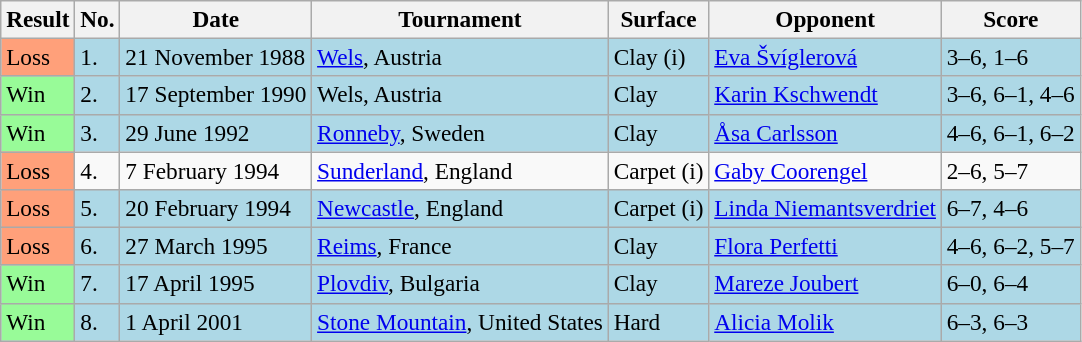<table class="sortable wikitable" style=font-size:97%>
<tr>
<th>Result</th>
<th>No.</th>
<th>Date</th>
<th>Tournament</th>
<th>Surface</th>
<th>Opponent</th>
<th>Score</th>
</tr>
<tr style="background:lightblue;">
<td style="background:#ffa07a;">Loss</td>
<td>1.</td>
<td>21 November 1988</td>
<td><a href='#'>Wels</a>, Austria</td>
<td>Clay (i)</td>
<td> <a href='#'>Eva Švíglerová</a></td>
<td>3–6, 1–6</td>
</tr>
<tr style="background:lightblue;">
<td style="background:#98fb98;">Win</td>
<td>2.</td>
<td>17 September 1990</td>
<td>Wels, Austria</td>
<td>Clay</td>
<td> <a href='#'>Karin Kschwendt</a></td>
<td>3–6, 6–1, 4–6</td>
</tr>
<tr style="background:lightblue;">
<td style="background:#98fb98;">Win</td>
<td>3.</td>
<td>29 June 1992</td>
<td><a href='#'>Ronneby</a>, Sweden</td>
<td>Clay</td>
<td> <a href='#'>Åsa Carlsson</a></td>
<td>4–6, 6–1, 6–2</td>
</tr>
<tr>
<td style="background:#ffa07a;">Loss</td>
<td>4.</td>
<td>7 February 1994</td>
<td><a href='#'>Sunderland</a>, England</td>
<td>Carpet (i)</td>
<td> <a href='#'>Gaby Coorengel</a></td>
<td>2–6, 5–7</td>
</tr>
<tr style="background:lightblue;">
<td style="background:#ffa07a;">Loss</td>
<td>5.</td>
<td>20 February 1994</td>
<td><a href='#'>Newcastle</a>, England</td>
<td>Carpet (i)</td>
<td> <a href='#'>Linda Niemantsverdriet</a></td>
<td>6–7, 4–6</td>
</tr>
<tr style="background:lightblue;">
<td style="background:#ffa07a;">Loss</td>
<td>6.</td>
<td>27 March 1995</td>
<td><a href='#'>Reims</a>, France</td>
<td>Clay</td>
<td> <a href='#'>Flora Perfetti</a></td>
<td>4–6, 6–2, 5–7</td>
</tr>
<tr style="background:lightblue;">
<td style="background:#98fb98;">Win</td>
<td>7.</td>
<td>17 April 1995</td>
<td><a href='#'>Plovdiv</a>, Bulgaria</td>
<td>Clay</td>
<td> <a href='#'>Mareze Joubert</a></td>
<td>6–0, 6–4</td>
</tr>
<tr style="background:lightblue;">
<td style="background:#98fb98;">Win</td>
<td>8.</td>
<td>1 April 2001</td>
<td><a href='#'>Stone Mountain</a>, United States</td>
<td>Hard</td>
<td> <a href='#'>Alicia Molik</a></td>
<td>6–3, 6–3</td>
</tr>
</table>
